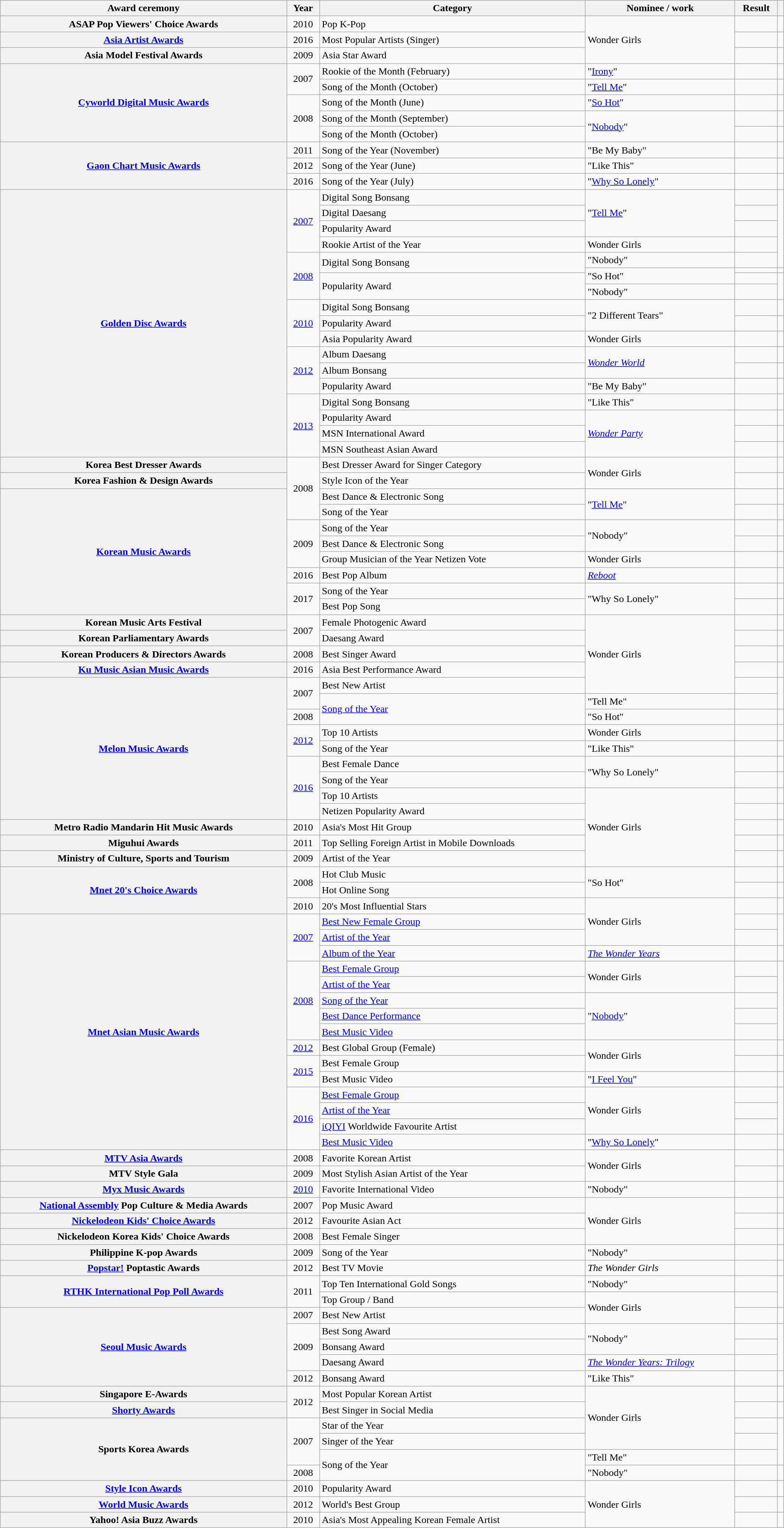<table class="sortable wikitable plainrowheaders" width="100%" cellpadding="5" style="margin: 1em auto 1em auto">
<tr>
<th scope="row" scope="col">Award ceremony</th>
<th scope="row" scope="col">Year</th>
<th scope="col">Category</th>
<th scope="col">Nominee / work</th>
<th scope="row" scope="col">Result</th>
<th scope="row" class="unsortable" scope="col"></th>
</tr>
<tr>
<th scope="row">ASAP Pop Viewers' Choice Awards</th>
<td align="center">2010</td>
<td>Pop K-Pop</td>
<td rowspan="3">Wonder Girls</td>
<td></td>
<td></td>
</tr>
<tr>
<th scope="row"><a href='#'>Asia Artist Awards</a></th>
<td align="center">2016</td>
<td>Most Popular Artists (Singer)</td>
<td></td>
<td align="center"></td>
</tr>
<tr>
<th scope="row">Asia Model Festival Awards</th>
<td align="center">2009</td>
<td>Asia Star Award</td>
<td></td>
<td align="center"></td>
</tr>
<tr>
<th scope="row" rowspan="5"><a href='#'>Cyworld Digital Music Awards</a></th>
<td align="center" rowspan="2">2007</td>
<td>Rookie of the Month (February)</td>
<td rowspan="1">"<a href='#'>Irony</a>"</td>
<td></td>
<td align="center"></td>
</tr>
<tr>
<td>Song of the Month (October)</td>
<td rowspan="1">"<a href='#'>Tell Me</a>"</td>
<td></td>
<td align="center"></td>
</tr>
<tr>
<td align="center" rowspan="3">2008</td>
<td>Song of the Month (June)</td>
<td rowspan="1">"<a href='#'>So Hot</a>"</td>
<td></td>
<td align="center"></td>
</tr>
<tr>
<td>Song of the Month (September)</td>
<td rowspan="2">"<a href='#'>Nobody</a>"</td>
<td></td>
<td></td>
</tr>
<tr>
<td>Song of the Month (October)</td>
<td></td>
<td></td>
</tr>
<tr>
<th scope="row" rowspan="3"><a href='#'>Gaon Chart Music Awards</a></th>
<td align="center">2011</td>
<td>Song of the Year (November)</td>
<td rowspan="1">"Be My Baby"</td>
<td></td>
<td></td>
</tr>
<tr>
<td align="center">2012</td>
<td>Song of the Year (June)</td>
<td rowspan="1">"Like This"</td>
<td></td>
<td></td>
</tr>
<tr>
<td align="center">2016</td>
<td>Song of the Year (July)</td>
<td rowspan="1">"<a href='#'>Why So Lonely</a>"</td>
<td></td>
<td></td>
</tr>
<tr>
<th rowspan="18" scope="row"><a href='#'>Golden Disc Awards</a></th>
<td rowspan="4" align="center"><a href='#'>2007</a></td>
<td>Digital Song Bonsang</td>
<td rowspan="3">"<a href='#'>Tell Me</a>"</td>
<td></td>
<td rowspan="5" align="center"></td>
</tr>
<tr>
<td>Digital Daesang</td>
<td></td>
</tr>
<tr>
<td>Popularity Award</td>
<td></td>
</tr>
<tr>
<td>Rookie Artist of the Year</td>
<td>Wonder Girls</td>
<td></td>
</tr>
<tr>
<td align="center" rowspan="4"><a href='#'>2008</a></td>
<td rowspan="2">Digital Song Bonsang</td>
<td>"Nobody"</td>
<td></td>
</tr>
<tr>
<td rowspan="2">"So Hot"</td>
<td></td>
<td align="center"></td>
</tr>
<tr>
<td rowspan="2">Popularity Award</td>
<td></td>
<td rowspan="2" align="center"></td>
</tr>
<tr>
<td rowspan="1">"Nobody"</td>
<td></td>
</tr>
<tr>
<td align="center" rowspan="3"><a href='#'>2010</a></td>
<td>Digital Song Bonsang</td>
<td rowspan="2">"2 Different Tears"</td>
<td></td>
<td align="center"></td>
</tr>
<tr>
<td>Popularity Award</td>
<td></td>
<td></td>
</tr>
<tr>
<td>Asia Popularity Award</td>
<td>Wonder Girls</td>
<td></td>
<td></td>
</tr>
<tr>
<td align="center" rowspan="3"><a href='#'>2012</a></td>
<td>Album Daesang</td>
<td rowspan="2"><em><a href='#'>Wonder World</a></em></td>
<td></td>
<td></td>
</tr>
<tr>
<td>Album Bonsang</td>
<td></td>
<td></td>
</tr>
<tr>
<td>Popularity Award</td>
<td>"Be My Baby"</td>
<td></td>
<td></td>
</tr>
<tr>
<td align="center" rowspan="4"><a href='#'>2013</a></td>
<td>Digital Song Bonsang</td>
<td rowspan="1">"Like This"</td>
<td></td>
<td align="center"></td>
</tr>
<tr>
<td>Popularity Award</td>
<td rowspan="3"><em><a href='#'>Wonder Party</a></em></td>
<td></td>
<td></td>
</tr>
<tr>
<td>MSN International Award</td>
<td></td>
<td></td>
</tr>
<tr>
<td>MSN Southeast Asian Award</td>
<td></td>
<td></td>
</tr>
<tr>
<th scope="row">Korea Best Dresser Awards</th>
<td rowspan="4" align="center">2008</td>
<td>Best Dresser Award for Singer Category</td>
<td rowspan="2">Wonder Girls</td>
<td></td>
<td></td>
</tr>
<tr>
<th scope="row">Korea Fashion & Design Awards</th>
<td>Style Icon of the Year</td>
<td></td>
<td></td>
</tr>
<tr>
<th rowspan="8" scope="row"><a href='#'>Korean Music Awards</a></th>
<td>Best Dance & Electronic Song</td>
<td rowspan="2">"<a href='#'>Tell Me</a>"</td>
<td></td>
<td></td>
</tr>
<tr>
<td>Song of the Year</td>
<td></td>
<td align="center"></td>
</tr>
<tr>
<td rowspan="3" align="center">2009</td>
<td>Song of the Year</td>
<td rowspan="2">"Nobody"</td>
<td></td>
<td align="center"></td>
</tr>
<tr>
<td>Best Dance & Electronic Song</td>
<td></td>
<td></td>
</tr>
<tr>
<td>Group Musician of the Year Netizen Vote</td>
<td rowspan="1">Wonder Girls</td>
<td></td>
<td></td>
</tr>
<tr>
<td align="center" rowspan="1">2016</td>
<td>Best Pop Album</td>
<td rowspan="1"><em><a href='#'>Reboot</a></em></td>
<td></td>
<td></td>
</tr>
<tr>
<td align="center" rowspan="2">2017</td>
<td>Song of the Year</td>
<td rowspan="2">"Why So Lonely"</td>
<td></td>
<td></td>
</tr>
<tr>
<td>Best Pop Song</td>
<td></td>
<td></td>
</tr>
<tr>
<th scope="row">Korean Music Arts Festival</th>
<td align="center" rowspan="2">2007</td>
<td>Female Photogenic Award</td>
<td rowspan="5">Wonder Girls</td>
<td></td>
<td align="center"></td>
</tr>
<tr>
<th scope="row">Korean Parliamentary Awards</th>
<td>Daesang Award</td>
<td></td>
<td align="center"></td>
</tr>
<tr>
<th scope="row">Korean Producers & Directors Awards</th>
<td align="center">2008</td>
<td>Best Singer Award</td>
<td></td>
<td align="center"></td>
</tr>
<tr>
<th scope="row"><a href='#'>Ku Music Asian Music Awards</a></th>
<td align="center">2016</td>
<td>Asia Best Performance Award</td>
<td></td>
<td align="center"></td>
</tr>
<tr>
<th scope="row" rowspan="9"><a href='#'>Melon Music Awards</a></th>
<td align="center" rowspan="2">2007</td>
<td>Best New Artist</td>
<td></td>
<td align="center" rowspan="2"></td>
</tr>
<tr>
<td rowspan="2"><a href='#'>Song of the Year</a></td>
<td>"Tell Me"</td>
<td></td>
</tr>
<tr>
<td align="center">2008</td>
<td>"So Hot"</td>
<td></td>
<td align="center"></td>
</tr>
<tr>
<td align="center" rowspan="2"><a href='#'>2012</a></td>
<td>Top 10 Artists</td>
<td>Wonder Girls</td>
<td></td>
<td></td>
</tr>
<tr>
<td>Song of the Year</td>
<td rowspan="1">"Like This"</td>
<td></td>
<td></td>
</tr>
<tr>
<td align="center" rowspan="4"><a href='#'>2016</a></td>
<td>Best Female Dance</td>
<td rowspan="2">"Why So Lonely"</td>
<td></td>
<td></td>
</tr>
<tr>
<td>Song of the Year</td>
<td></td>
<td></td>
</tr>
<tr>
<td>Top 10 Artists</td>
<td rowspan="5">Wonder Girls</td>
<td></td>
<td></td>
</tr>
<tr>
<td>Netizen Popularity Award</td>
<td></td>
<td></td>
</tr>
<tr>
<th scope="row">Metro Radio Mandarin Hit Music Awards</th>
<td align="center">2010</td>
<td>Asia's Most Hit Group</td>
<td></td>
<td align="center"></td>
</tr>
<tr>
<th scope="row">Miguhui Awards</th>
<td align="center">2011</td>
<td>Top Selling Foreign Artist in Mobile Downloads</td>
<td></td>
<td align="center"></td>
</tr>
<tr>
<th scope="row">Ministry of Culture, Sports and Tourism</th>
<td align="center">2009</td>
<td>Artist of the Year</td>
<td></td>
<td></td>
</tr>
<tr>
<th scope="row" rowspan="3"><a href='#'>Mnet 20's Choice Awards</a></th>
<td align="center" rowspan="2">2008</td>
<td>Hot Club Music</td>
<td rowspan="2">"So Hot"</td>
<td></td>
<td></td>
</tr>
<tr>
<td>Hot Online Song</td>
<td></td>
<td></td>
</tr>
<tr>
<td align="center" rowspan="1">2010</td>
<td>20's Most Influential Stars</td>
<td rowspan="3">Wonder Girls</td>
<td></td>
<td></td>
</tr>
<tr>
<th scope="row" rowspan="15"><a href='#'>Mnet Asian Music Awards</a></th>
<td align="center" rowspan="3"><a href='#'>2007</a></td>
<td><a href='#'>Best New Female Group</a></td>
<td></td>
<td rowspan="2" align="center"></td>
</tr>
<tr>
<td><a href='#'>Artist of the Year</a></td>
<td></td>
</tr>
<tr>
<td><a href='#'>Album of the Year</a></td>
<td><em><a href='#'>The Wonder Years</a></em></td>
<td></td>
<td align="center"></td>
</tr>
<tr>
<td align="center" rowspan="5"><a href='#'>2008</a></td>
<td><a href='#'>Best Female Group</a></td>
<td rowspan="2">Wonder Girls</td>
<td></td>
<td rowspan="5" align="center"></td>
</tr>
<tr>
<td><a href='#'>Artist of the Year</a></td>
<td></td>
</tr>
<tr>
<td><a href='#'>Song of the Year</a></td>
<td rowspan="3">"<a href='#'>Nobody</a>"</td>
<td></td>
</tr>
<tr>
<td><a href='#'>Best Dance Performance</a></td>
<td></td>
</tr>
<tr>
<td><a href='#'>Best Music Video</a></td>
<td></td>
</tr>
<tr>
<td align="center" rowspan="1"><a href='#'>2012</a></td>
<td>Best Global Group (Female)</td>
<td rowspan="2">Wonder Girls</td>
<td></td>
<td></td>
</tr>
<tr>
<td align="center" rowspan="2"><a href='#'>2015</a></td>
<td>Best Female Group</td>
<td></td>
<td></td>
</tr>
<tr>
<td>Best Music Video</td>
<td>"<a href='#'>I Feel You</a>"</td>
<td></td>
<td></td>
</tr>
<tr>
<td align="center" rowspan="4"><a href='#'>2016</a></td>
<td><a href='#'>Best Female Group</a></td>
<td rowspan="3">Wonder Girls</td>
<td></td>
<td rowspan="3" align="center"></td>
</tr>
<tr>
<td><a href='#'>Artist of the Year</a></td>
<td></td>
</tr>
<tr>
<td><a href='#'>iQIYI</a> Worldwide Favourite Artist</td>
<td></td>
</tr>
<tr>
<td><a href='#'>Best Music Video</a></td>
<td>"<a href='#'>Why So Lonely</a>"</td>
<td></td>
<td></td>
</tr>
<tr>
<th scope="row"><a href='#'>MTV Asia Awards</a></th>
<td align="center" rowspan="1">2008</td>
<td>Favorite Korean Artist</td>
<td rowspan="2">Wonder Girls</td>
<td></td>
<td></td>
</tr>
<tr>
<th scope="row">MTV Style Gala</th>
<td align="center">2009</td>
<td>Most Stylish Asian Artist of the Year</td>
<td></td>
<td align="center"></td>
</tr>
<tr>
<th scope="row"><a href='#'>Myx Music Awards</a></th>
<td align="center" rowspan="1"><a href='#'>2010</a></td>
<td>Favorite International Video</td>
<td rowspan="1">"Nobody"</td>
<td></td>
<td></td>
</tr>
<tr>
<th scope="row"><a href='#'>National Assembly</a> Pop Culture & Media Awards</th>
<td align="center">2007</td>
<td>Pop Music Award</td>
<td rowspan="3">Wonder Girls</td>
<td></td>
<td align="center"></td>
</tr>
<tr>
<th scope="row"><a href='#'>Nickelodeon Kids' Choice Awards</a></th>
<td align="center" rowspan="1">2012</td>
<td>Favourite Asian Act</td>
<td></td>
<td></td>
</tr>
<tr>
<th scope="row">Nickelodeon Korea Kids' Choice Awards</th>
<td align="center">2008</td>
<td>Best Female Singer</td>
<td></td>
<td></td>
</tr>
<tr>
<th scope="row">Philippine K-pop Awards</th>
<td align="center">2009</td>
<td>Song of the Year</td>
<td rowspan="1">"Nobody"</td>
<td></td>
<td align="center"></td>
</tr>
<tr>
<th scope="row"><a href='#'>Popstar!</a> Poptastic Awards</th>
<td align="center" rowspan="1">2012</td>
<td>Best TV Movie</td>
<td rowspan="1"><em>The Wonder Girls</em></td>
<td></td>
<td></td>
</tr>
<tr>
<th scope="row" rowspan="2"><a href='#'>RTHK International Pop Poll Awards</a></th>
<td align="center" rowspan="2">2011</td>
<td>Top Ten International Gold Songs</td>
<td>"Nobody"</td>
<td></td>
<td align="center" rowspan="2"></td>
</tr>
<tr>
<td>Top Group / Band</td>
<td rowspan="2">Wonder Girls</td>
<td></td>
</tr>
<tr>
<th rowspan="5" scope="row"><a href='#'>Seoul Music Awards</a></th>
<td rowspan="1" align="center">2007</td>
<td>Best New Artist</td>
<td></td>
<td align="center"></td>
</tr>
<tr>
<td align="center" rowspan="3">2009</td>
<td>Best Song Award</td>
<td rowspan="2">"Nobody"</td>
<td></td>
<td rowspan="3" align="center"></td>
</tr>
<tr>
<td>Bonsang Award</td>
<td></td>
</tr>
<tr>
<td>Daesang Award</td>
<td rowspan="1"><em><a href='#'>The Wonder Years: Trilogy</a></em></td>
<td></td>
</tr>
<tr>
<td align="center" rowspan="1">2012</td>
<td>Bonsang Award</td>
<td rowspan="1">"Like This"</td>
<td></td>
<td></td>
</tr>
<tr>
<th scope="row">Singapore E-Awards</th>
<td align="center" rowspan="2">2012</td>
<td>Most Popular Korean Artist</td>
<td rowspan="4">Wonder Girls</td>
<td></td>
<td align="center"></td>
</tr>
<tr>
<th scope="row"><a href='#'>Shorty Awards</a></th>
<td>Best Singer in Social Media</td>
<td></td>
<td></td>
</tr>
<tr>
<th rowspan="4" scope="row">Sports Korea Awards</th>
<td align="center" rowspan="3">2007</td>
<td>Star of the Year</td>
<td></td>
<td align="center" rowspan="3"></td>
</tr>
<tr>
<td>Singer of the Year</td>
<td></td>
</tr>
<tr>
<td rowspan="2">Song of the Year</td>
<td>"Tell Me"</td>
<td></td>
</tr>
<tr>
<td align="center">2008</td>
<td>"Nobody"</td>
<td></td>
<td align="center"></td>
</tr>
<tr>
<th scope="row"><a href='#'>Style Icon Awards</a></th>
<td rowspan="1" align="center">2010</td>
<td>Popularity Award</td>
<td rowspan="3">Wonder Girls</td>
<td></td>
<td></td>
</tr>
<tr>
<th scope="row"><a href='#'>World Music Awards</a></th>
<td align="center" rowspan="1">2012</td>
<td>World's Best Group</td>
<td></td>
<td></td>
</tr>
<tr>
<th scope="row">Yahoo! Asia Buzz Awards</th>
<td align="center">2010</td>
<td>Asia's Most Appealing Korean Female Artist</td>
<td></td>
<td align="center"></td>
</tr>
</table>
